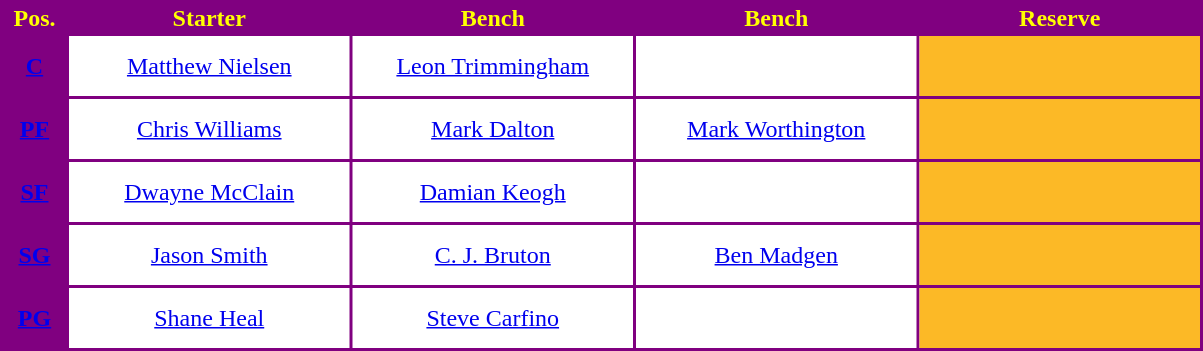<table style="text-align: center; background:purple; color:yellow">
<tr>
<th width="40">Pos.</th>
<th width="185">Starter</th>
<th width="185">Bench</th>
<th width="185">Bench</th>
<th width="185">Reserve</th>
</tr>
<tr style="height:40px; background:white; color:black">
<th style="background:purple"><a href='#'>C</a></th>
<td><a href='#'>Matthew Nielsen</a></td>
<td><a href='#'>Leon Trimmingham</a></td>
<td></td>
<td style="background:#FCB926"></td>
</tr>
<tr style="height:40px; background:white; color:black">
<th style="background:purple"><a href='#'>PF</a></th>
<td><a href='#'>Chris Williams</a></td>
<td><a href='#'>Mark Dalton</a></td>
<td><a href='#'>Mark Worthington</a></td>
<td style="background:#FCB926"></td>
</tr>
<tr style="height:40px; background:white; color:black">
<th style="background:purple"><a href='#'>SF</a></th>
<td><a href='#'>Dwayne McClain</a></td>
<td><a href='#'>Damian Keogh</a></td>
<td></td>
<td style="background:#FCB926"></td>
</tr>
<tr style="height:40px; background:white; color:black">
<th style="background:purple"><a href='#'>SG</a></th>
<td><a href='#'>Jason Smith</a></td>
<td><a href='#'>C. J. Bruton</a></td>
<td><a href='#'>Ben Madgen</a></td>
<td style="background:#FCB926"></td>
</tr>
<tr style="height:40px; background:white; color:black">
<th style="background:purple"><a href='#'>PG</a></th>
<td><a href='#'>Shane Heal</a></td>
<td><a href='#'>Steve Carfino</a></td>
<td></td>
<td style="background:#FCB926"></td>
</tr>
</table>
